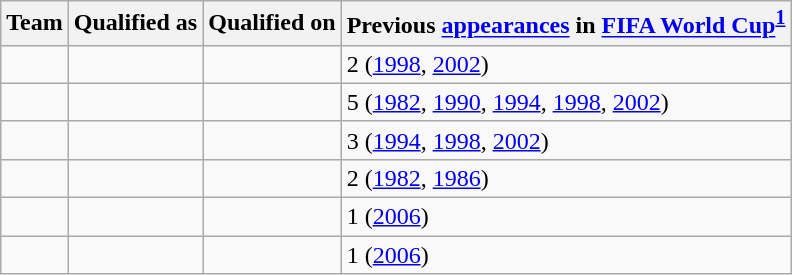<table class="wikitable sortable">
<tr>
<th>Team</th>
<th>Qualified as</th>
<th>Qualified on</th>
<th data-sort-type="number">Previous <a href='#'>appearances</a> in <a href='#'>FIFA World Cup</a><sup><a href='#'>1</a></sup></th>
</tr>
<tr>
<td></td>
<td></td>
<td></td>
<td>2 (<a href='#'>1998</a>, <a href='#'>2002</a>)</td>
</tr>
<tr>
<td></td>
<td></td>
<td></td>
<td>5 (<a href='#'>1982</a>, <a href='#'>1990</a>, <a href='#'>1994</a>, <a href='#'>1998</a>, <a href='#'>2002</a>)</td>
</tr>
<tr>
<td></td>
<td></td>
<td></td>
<td>3 (<a href='#'>1994</a>, <a href='#'>1998</a>, <a href='#'>2002</a>)</td>
</tr>
<tr>
<td></td>
<td></td>
<td></td>
<td>2 (<a href='#'>1982</a>, <a href='#'>1986</a>)</td>
</tr>
<tr>
<td></td>
<td></td>
<td></td>
<td>1 (<a href='#'>2006</a>)</td>
</tr>
<tr>
<td></td>
<td></td>
<td></td>
<td>1 (<a href='#'>2006</a>)</td>
</tr>
</table>
